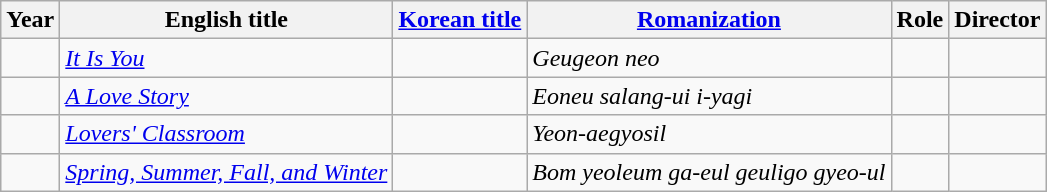<table class="wikitable">
<tr>
<th>Year</th>
<th>English title</th>
<th><a href='#'>Korean title</a></th>
<th><a href='#'>Romanization</a></th>
<th>Role</th>
<th>Director</th>
</tr>
<tr>
<td></td>
<td><em><a href='#'>It Is You</a></em></td>
<td></td>
<td><em>Geugeon neo</em></td>
<td></td>
<td></td>
</tr>
<tr>
<td></td>
<td><em><a href='#'>A Love Story</a></em></td>
<td></td>
<td><em>Eoneu salang-ui i-yagi</em></td>
<td></td>
<td></td>
</tr>
<tr>
<td></td>
<td><em><a href='#'>Lovers' Classroom</a></em></td>
<td></td>
<td><em>Yeon-aegyosil</em></td>
<td></td>
<td></td>
</tr>
<tr>
<td></td>
<td><em><a href='#'>Spring, Summer, Fall, and Winter</a></em></td>
<td></td>
<td><em>Bom yeoleum ga-eul geuligo gyeo-ul</em></td>
<td></td>
<td></td>
</tr>
</table>
